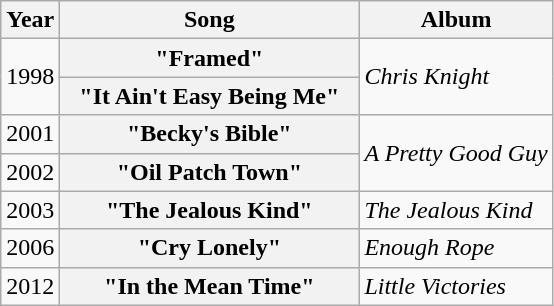<table class="wikitable plainrowheaders">
<tr>
<th>Year</th>
<th style="width:12em;">Song</th>
<th>Album</th>
</tr>
<tr>
<td rowspan="2">1998</td>
<th scope="row">"Framed"</th>
<td rowspan="2"><em>Chris Knight</em></td>
</tr>
<tr>
<th scope="row">"It Ain't Easy Being Me"</th>
</tr>
<tr>
<td>2001</td>
<th scope="row">"Becky's Bible"</th>
<td rowspan="2"><em>A Pretty Good Guy</em></td>
</tr>
<tr>
<td>2002</td>
<th scope="row">"Oil Patch Town"</th>
</tr>
<tr>
<td>2003</td>
<th scope="row">"The Jealous Kind"</th>
<td><em>The Jealous Kind</em></td>
</tr>
<tr>
<td>2006</td>
<th scope="row">"Cry Lonely"</th>
<td><em>Enough Rope</em></td>
</tr>
<tr>
<td>2012</td>
<th scope="row">"In the Mean Time"</th>
<td><em>Little Victories</em></td>
</tr>
</table>
